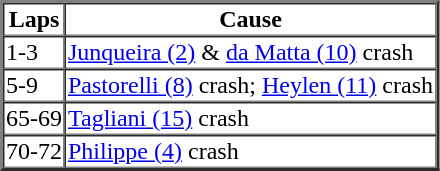<table border=2 cellspacing=0>
<tr>
<th>Laps</th>
<th>Cause</th>
</tr>
<tr>
<td>1-3</td>
<td><a href='#'>Junqueira (2)</a> & <a href='#'>da Matta (10)</a> crash</td>
</tr>
<tr>
<td>5-9</td>
<td><a href='#'>Pastorelli (8)</a> crash; <a href='#'>Heylen (11)</a> crash</td>
</tr>
<tr>
<td>65-69</td>
<td><a href='#'>Tagliani (15)</a> crash</td>
</tr>
<tr>
<td>70-72</td>
<td><a href='#'>Philippe (4)</a> crash</td>
</tr>
</table>
